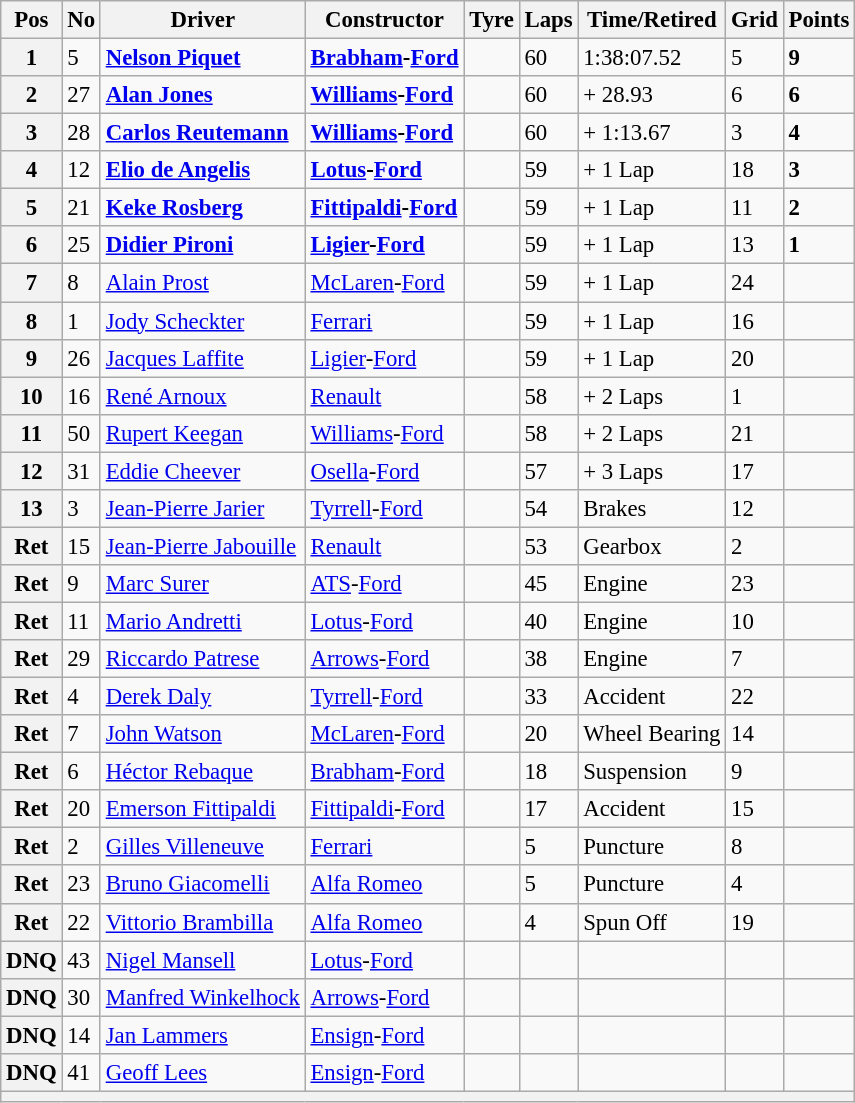<table class="wikitable" style="font-size: 95%;">
<tr>
<th>Pos</th>
<th>No</th>
<th>Driver</th>
<th>Constructor</th>
<th>Tyre</th>
<th>Laps</th>
<th>Time/Retired</th>
<th>Grid</th>
<th>Points</th>
</tr>
<tr>
<th>1</th>
<td>5</td>
<td> <strong><a href='#'>Nelson Piquet</a></strong></td>
<td><strong><a href='#'>Brabham</a>-<a href='#'>Ford</a></strong></td>
<td></td>
<td>60</td>
<td>1:38:07.52</td>
<td>5</td>
<td><strong>9</strong></td>
</tr>
<tr>
<th>2</th>
<td>27</td>
<td> <strong><a href='#'>Alan Jones</a></strong></td>
<td><strong><a href='#'>Williams</a>-<a href='#'>Ford</a></strong></td>
<td></td>
<td>60</td>
<td>+ 28.93</td>
<td>6</td>
<td><strong>6</strong></td>
</tr>
<tr>
<th>3</th>
<td>28</td>
<td> <strong><a href='#'>Carlos Reutemann</a></strong></td>
<td><strong><a href='#'>Williams</a>-<a href='#'>Ford</a></strong></td>
<td></td>
<td>60</td>
<td>+ 1:13.67</td>
<td>3</td>
<td><strong>4</strong></td>
</tr>
<tr>
<th>4</th>
<td>12</td>
<td> <strong><a href='#'>Elio de Angelis</a></strong></td>
<td><strong><a href='#'>Lotus</a>-<a href='#'>Ford</a></strong></td>
<td></td>
<td>59</td>
<td>+ 1 Lap</td>
<td>18</td>
<td><strong>3</strong></td>
</tr>
<tr>
<th>5</th>
<td>21</td>
<td> <strong><a href='#'>Keke Rosberg</a></strong></td>
<td><strong><a href='#'>Fittipaldi</a>-<a href='#'>Ford</a></strong></td>
<td></td>
<td>59</td>
<td>+ 1 Lap</td>
<td>11</td>
<td><strong>2</strong></td>
</tr>
<tr>
<th>6</th>
<td>25</td>
<td> <strong><a href='#'>Didier Pironi</a></strong></td>
<td><strong><a href='#'>Ligier</a>-<a href='#'>Ford</a></strong></td>
<td></td>
<td>59</td>
<td>+ 1 Lap</td>
<td>13</td>
<td><strong>1</strong></td>
</tr>
<tr>
<th>7</th>
<td>8</td>
<td> <a href='#'>Alain Prost</a></td>
<td><a href='#'>McLaren</a>-<a href='#'>Ford</a></td>
<td></td>
<td>59</td>
<td>+ 1 Lap</td>
<td>24</td>
<td></td>
</tr>
<tr>
<th>8</th>
<td>1</td>
<td> <a href='#'>Jody Scheckter</a></td>
<td><a href='#'>Ferrari</a></td>
<td></td>
<td>59</td>
<td>+ 1 Lap</td>
<td>16</td>
<td></td>
</tr>
<tr>
<th>9</th>
<td>26</td>
<td> <a href='#'>Jacques Laffite</a></td>
<td><a href='#'>Ligier</a>-<a href='#'>Ford</a></td>
<td></td>
<td>59</td>
<td>+ 1 Lap</td>
<td>20</td>
<td></td>
</tr>
<tr>
<th>10</th>
<td>16</td>
<td> <a href='#'>René Arnoux</a></td>
<td><a href='#'>Renault</a></td>
<td></td>
<td>58</td>
<td>+ 2 Laps</td>
<td>1</td>
<td></td>
</tr>
<tr>
<th>11</th>
<td>50</td>
<td> <a href='#'>Rupert Keegan</a></td>
<td><a href='#'>Williams</a>-<a href='#'>Ford</a></td>
<td></td>
<td>58</td>
<td>+ 2 Laps</td>
<td>21</td>
<td></td>
</tr>
<tr>
<th>12</th>
<td>31</td>
<td> <a href='#'>Eddie Cheever</a></td>
<td><a href='#'>Osella</a>-<a href='#'>Ford</a></td>
<td></td>
<td>57</td>
<td>+ 3 Laps</td>
<td>17</td>
<td></td>
</tr>
<tr>
<th>13</th>
<td>3</td>
<td> <a href='#'>Jean-Pierre Jarier</a></td>
<td><a href='#'>Tyrrell</a>-<a href='#'>Ford</a></td>
<td></td>
<td>54</td>
<td>Brakes</td>
<td>12</td>
<td></td>
</tr>
<tr>
<th>Ret</th>
<td>15</td>
<td> <a href='#'>Jean-Pierre Jabouille</a></td>
<td><a href='#'>Renault</a></td>
<td></td>
<td>53</td>
<td>Gearbox</td>
<td>2</td>
<td></td>
</tr>
<tr>
<th>Ret</th>
<td>9</td>
<td> <a href='#'>Marc Surer</a></td>
<td><a href='#'>ATS</a>-<a href='#'>Ford</a></td>
<td></td>
<td>45</td>
<td>Engine</td>
<td>23</td>
<td></td>
</tr>
<tr>
<th>Ret</th>
<td>11</td>
<td> <a href='#'>Mario Andretti</a></td>
<td><a href='#'>Lotus</a>-<a href='#'>Ford</a></td>
<td></td>
<td>40</td>
<td>Engine</td>
<td>10</td>
<td></td>
</tr>
<tr>
<th>Ret</th>
<td>29</td>
<td> <a href='#'>Riccardo Patrese</a></td>
<td><a href='#'>Arrows</a>-<a href='#'>Ford</a></td>
<td></td>
<td>38</td>
<td>Engine</td>
<td>7</td>
<td></td>
</tr>
<tr>
<th>Ret</th>
<td>4</td>
<td> <a href='#'>Derek Daly</a></td>
<td><a href='#'>Tyrrell</a>-<a href='#'>Ford</a></td>
<td></td>
<td>33</td>
<td>Accident</td>
<td>22</td>
<td></td>
</tr>
<tr>
<th>Ret</th>
<td>7</td>
<td> <a href='#'>John Watson</a></td>
<td><a href='#'>McLaren</a>-<a href='#'>Ford</a></td>
<td></td>
<td>20</td>
<td>Wheel Bearing</td>
<td>14</td>
<td></td>
</tr>
<tr>
<th>Ret</th>
<td>6</td>
<td> <a href='#'>Héctor Rebaque</a></td>
<td><a href='#'>Brabham</a>-<a href='#'>Ford</a></td>
<td></td>
<td>18</td>
<td>Suspension</td>
<td>9</td>
<td></td>
</tr>
<tr>
<th>Ret</th>
<td>20</td>
<td> <a href='#'>Emerson Fittipaldi</a></td>
<td><a href='#'>Fittipaldi</a>-<a href='#'>Ford</a></td>
<td></td>
<td>17</td>
<td>Accident</td>
<td>15</td>
<td></td>
</tr>
<tr>
<th>Ret</th>
<td>2</td>
<td> <a href='#'>Gilles Villeneuve</a></td>
<td><a href='#'>Ferrari</a></td>
<td></td>
<td>5</td>
<td>Puncture</td>
<td>8</td>
<td></td>
</tr>
<tr>
<th>Ret</th>
<td>23</td>
<td> <a href='#'>Bruno Giacomelli</a></td>
<td><a href='#'>Alfa Romeo</a></td>
<td></td>
<td>5</td>
<td>Puncture</td>
<td>4</td>
<td></td>
</tr>
<tr>
<th>Ret</th>
<td>22</td>
<td> <a href='#'>Vittorio Brambilla</a></td>
<td><a href='#'>Alfa Romeo</a></td>
<td></td>
<td>4</td>
<td>Spun Off</td>
<td>19</td>
<td></td>
</tr>
<tr>
<th>DNQ</th>
<td>43</td>
<td> <a href='#'>Nigel Mansell</a></td>
<td><a href='#'>Lotus</a>-<a href='#'>Ford</a></td>
<td></td>
<td></td>
<td></td>
<td></td>
<td></td>
</tr>
<tr>
<th>DNQ</th>
<td>30</td>
<td> <a href='#'>Manfred Winkelhock</a></td>
<td><a href='#'>Arrows</a>-<a href='#'>Ford</a></td>
<td></td>
<td></td>
<td></td>
<td></td>
<td></td>
</tr>
<tr>
<th>DNQ</th>
<td>14</td>
<td> <a href='#'>Jan Lammers</a></td>
<td><a href='#'>Ensign</a>-<a href='#'>Ford</a></td>
<td></td>
<td></td>
<td></td>
<td></td>
<td></td>
</tr>
<tr>
<th>DNQ</th>
<td>41</td>
<td> <a href='#'>Geoff Lees</a></td>
<td><a href='#'>Ensign</a>-<a href='#'>Ford</a></td>
<td></td>
<td></td>
<td></td>
<td></td>
<td></td>
</tr>
<tr>
<th colspan="9"></th>
</tr>
</table>
